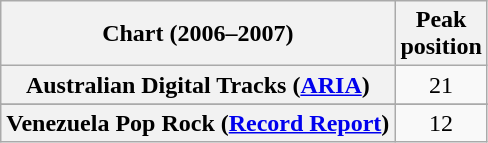<table class="wikitable sortable plainrowheaders" style="text-align:center">
<tr>
<th>Chart (2006–2007)</th>
<th>Peak<br>position</th>
</tr>
<tr>
<th scope="row">Australian Digital Tracks (<a href='#'>ARIA</a>)</th>
<td>21</td>
</tr>
<tr>
</tr>
<tr>
</tr>
<tr>
</tr>
<tr>
</tr>
<tr>
</tr>
<tr>
</tr>
<tr>
</tr>
<tr>
</tr>
<tr>
</tr>
<tr>
</tr>
<tr>
</tr>
<tr>
</tr>
<tr>
<th scope="row">Venezuela Pop Rock (<a href='#'>Record Report</a>)</th>
<td>12</td>
</tr>
</table>
